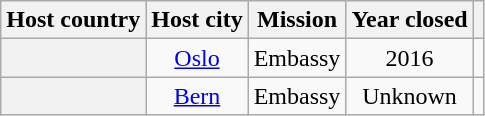<table class="wikitable plainrowheaders" style="text-align:center;">
<tr>
<th scope="col">Host country</th>
<th scope="col">Host city</th>
<th scope="col">Mission</th>
<th scope="col">Year closed</th>
<th scope="col"></th>
</tr>
<tr>
<th scope="row"></th>
<td><a href='#'>Oslo</a></td>
<td>Embassy</td>
<td>2016</td>
<td></td>
</tr>
<tr>
<th scope="row"></th>
<td><a href='#'>Bern</a></td>
<td>Embassy</td>
<td>Unknown</td>
<td></td>
</tr>
</table>
